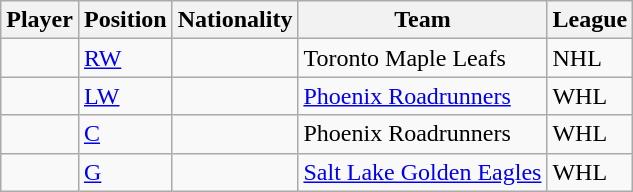<table class="wikitable sortable">
<tr>
<th colspan=1>Player</th>
<th colspan=1>Position</th>
<th colspan=1>Nationality</th>
<th colspan=1>Team</th>
<th colspan=1>League</th>
</tr>
<tr>
<td></td>
<td><a href='#'>RW</a></td>
<td></td>
<td>Toronto Maple Leafs</td>
<td>NHL</td>
</tr>
<tr>
<td></td>
<td><a href='#'>LW</a></td>
<td></td>
<td><a href='#'>Phoenix Roadrunners</a></td>
<td>WHL</td>
</tr>
<tr>
<td></td>
<td><a href='#'>C</a></td>
<td></td>
<td>Phoenix Roadrunners</td>
<td>WHL</td>
</tr>
<tr>
<td></td>
<td><a href='#'>G</a></td>
<td></td>
<td><a href='#'>Salt Lake Golden Eagles</a></td>
<td>WHL</td>
</tr>
</table>
